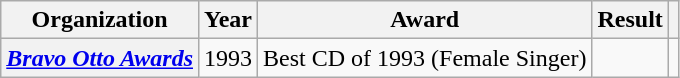<table class="wikitable unsortable plainrowheaders" style="border:none; margin:0;">
<tr>
<th scope="col">Organization</th>
<th scope="col">Year</th>
<th scope="col">Award</th>
<th scope="col">Result</th>
<th scope="col" class="unsortable"></th>
</tr>
<tr>
<th><em><a href='#'>Bravo Otto Awards</a></em></th>
<td>1993</td>
<td>Best CD of 1993 (Female Singer)</td>
<td></td>
<td></td>
</tr>
</table>
